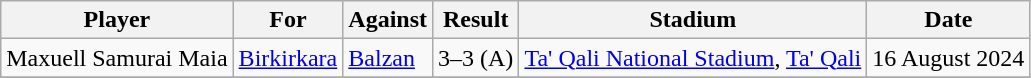<table class="wikitable">
<tr>
<th>Player</th>
<th>For</th>
<th>Against</th>
<th>Result</th>
<th>Stadium</th>
<th>Date</th>
</tr>
<tr>
<td> Maxuell Samurai Maia</td>
<td><a href='#'>Birkirkara</a></td>
<td><a href='#'>Balzan</a></td>
<td>3–3 (A)</td>
<td><a href='#'>Ta' Qali National Stadium</a>, <a href='#'>Ta' Qali</a></td>
<td>16 August 2024</td>
</tr>
<tr>
</tr>
</table>
